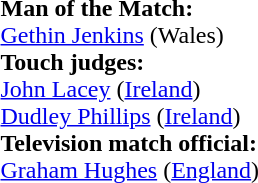<table style="width:100%">
<tr>
<td><br><strong>Man of the Match:</strong>
<br><a href='#'>Gethin Jenkins</a> (Wales)<br><strong>Touch judges:</strong>
<br><a href='#'>John Lacey</a> (<a href='#'>Ireland</a>)
<br><a href='#'>Dudley Phillips</a> (<a href='#'>Ireland</a>)
<br><strong>Television match official:</strong>
<br><a href='#'>Graham Hughes</a> (<a href='#'>England</a>)</td>
</tr>
</table>
